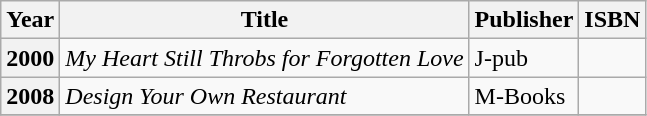<table class="wikitable plainrowheaders sortable">
<tr>
<th scope="col">Year</th>
<th scope="col">Title</th>
<th scope="col">Publisher</th>
<th scope="col">ISBN</th>
</tr>
<tr>
<th scope="row">2000</th>
<td><em>My Heart Still Throbs for Forgotten Love</em> </td>
<td>J-pub</td>
<td></td>
</tr>
<tr>
<th scope="row">2008</th>
<td><em>Design Your Own Restaurant</em> </td>
<td>M-Books</td>
<td></td>
</tr>
<tr>
</tr>
</table>
